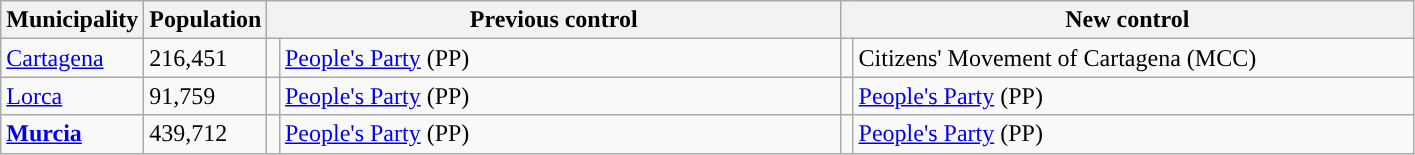<table class="wikitable sortable">
<tr>
<th>Municipality</th>
<th>Population</th>
<th colspan="2" style="width:375px;">Previous control</th>
<th colspan="2" style="width:375px;">New control</th>
</tr>
<tr>
<td><a href='#'>Cartagena</a></td>
<td>216,451</td>
<td width="1" style="color:inherit;background:"></td>
<td><a href='#'>People's Party</a> (PP)</td>
<td width="1" style="color:inherit;background:"></td>
<td>Citizens' Movement of Cartagena (MCC) </td>
</tr>
<tr>
<td><a href='#'>Lorca</a></td>
<td>91,759</td>
<td style="color:inherit;background:"></td>
<td><a href='#'>People's Party</a> (PP)</td>
<td style="color:inherit;background:"></td>
<td><a href='#'>People's Party</a> (PP)</td>
</tr>
<tr>
<td><strong><a href='#'>Murcia</a></strong></td>
<td>439,712</td>
<td style="color:inherit;background:"></td>
<td><a href='#'>People's Party</a> (PP)</td>
<td style="color:inherit;background:"></td>
<td><a href='#'>People's Party</a> (PP)</td>
</tr>
</table>
